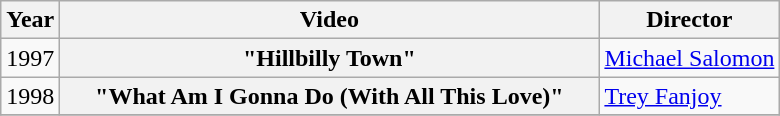<table class="wikitable plainrowheaders">
<tr>
<th>Year</th>
<th style="width:22em;">Video</th>
<th>Director</th>
</tr>
<tr>
<td>1997</td>
<th scope="row">"Hillbilly Town"</th>
<td><a href='#'>Michael Salomon</a></td>
</tr>
<tr>
<td>1998</td>
<th scope="row">"What Am I Gonna Do (With All This Love)"</th>
<td><a href='#'>Trey Fanjoy</a></td>
</tr>
<tr>
</tr>
</table>
